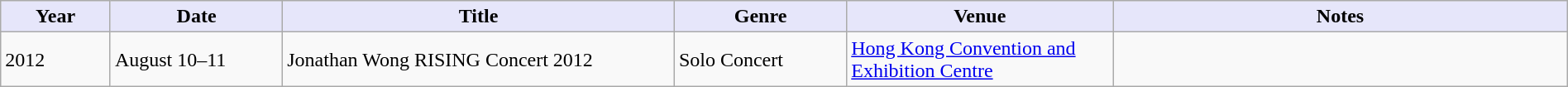<table class="wikitable" width="100%">
<tr style="background:#E6E6FA; color:black" align=center>
<td style="width:7%"><strong>Year</strong></td>
<td style="width:11%"><strong>Date</strong></td>
<td style="width:25%"><strong>Title</strong></td>
<td style="width:11%"><strong>Genre</strong></td>
<td style="width:17%"><strong>Venue</strong></td>
<td style="width:29%"><strong>Notes</strong></td>
</tr>
<tr>
<td rowspan="3">2012</td>
<td>August 10–11</td>
<td>Jonathan Wong RISING Concert 2012</td>
<td>Solo Concert</td>
<td><a href='#'>Hong Kong Convention and Exhibition Centre</a></td>
<td First Solo Concert></td>
</tr>
</table>
